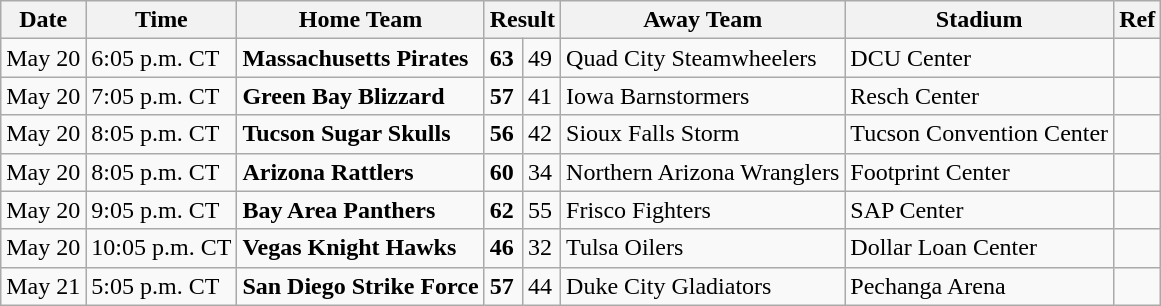<table class="wikitable">
<tr>
<th>Date</th>
<th>Time</th>
<th>Home Team</th>
<th colspan="2">Result</th>
<th>Away Team</th>
<th>Stadium</th>
<th>Ref</th>
</tr>
<tr>
<td>May 20</td>
<td>6:05 p.m. CT</td>
<td><strong>Massachusetts Pirates</strong></td>
<td><strong>63</strong></td>
<td>49</td>
<td>Quad City Steamwheelers</td>
<td>DCU Center</td>
<td></td>
</tr>
<tr>
<td>May 20</td>
<td>7:05 p.m. CT</td>
<td><strong>Green Bay Blizzard</strong></td>
<td><strong>57</strong></td>
<td>41</td>
<td>Iowa Barnstormers</td>
<td>Resch Center</td>
<td></td>
</tr>
<tr>
<td>May 20</td>
<td>8:05 p.m. CT</td>
<td><strong>Tucson Sugar Skulls</strong></td>
<td><strong>56</strong></td>
<td>42</td>
<td>Sioux Falls Storm</td>
<td>Tucson Convention Center</td>
<td></td>
</tr>
<tr>
<td>May 20</td>
<td>8:05 p.m. CT</td>
<td><strong>Arizona Rattlers</strong></td>
<td><strong>60</strong></td>
<td>34</td>
<td>Northern Arizona Wranglers</td>
<td>Footprint Center</td>
<td></td>
</tr>
<tr>
<td>May 20</td>
<td>9:05 p.m. CT</td>
<td><strong>Bay Area Panthers</strong></td>
<td><strong>62</strong></td>
<td>55</td>
<td>Frisco Fighters</td>
<td>SAP Center</td>
<td></td>
</tr>
<tr>
<td>May 20</td>
<td>10:05 p.m. CT</td>
<td><strong>Vegas Knight Hawks</strong></td>
<td><strong>46</strong></td>
<td>32</td>
<td>Tulsa Oilers</td>
<td>Dollar Loan Center</td>
<td></td>
</tr>
<tr>
<td>May 21</td>
<td>5:05 p.m. CT</td>
<td><strong>San Diego Strike Force</strong></td>
<td><strong>57</strong></td>
<td>44</td>
<td>Duke City Gladiators</td>
<td>Pechanga Arena</td>
<td></td>
</tr>
</table>
